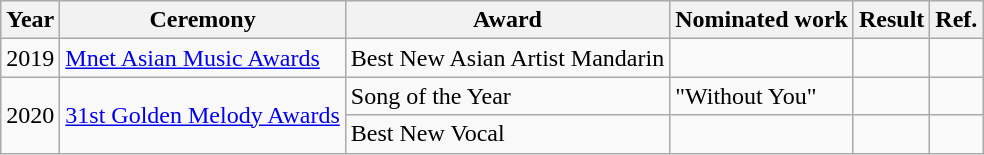<table class="wikitable">
<tr>
<th>Year</th>
<th>Ceremony</th>
<th>Award</th>
<th>Nominated work</th>
<th>Result</th>
<th>Ref.</th>
</tr>
<tr>
<td>2019</td>
<td><a href='#'>Mnet Asian Music Awards</a></td>
<td>Best New Asian Artist Mandarin</td>
<td></td>
<td></td>
<td></td>
</tr>
<tr>
<td rowspan="2">2020</td>
<td rowspan="2"><a href='#'>31st Golden Melody Awards</a></td>
<td>Song of the Year</td>
<td>"Without You"</td>
<td></td>
<td></td>
</tr>
<tr>
<td>Best New Vocal</td>
<td></td>
<td></td>
<td></td>
</tr>
</table>
